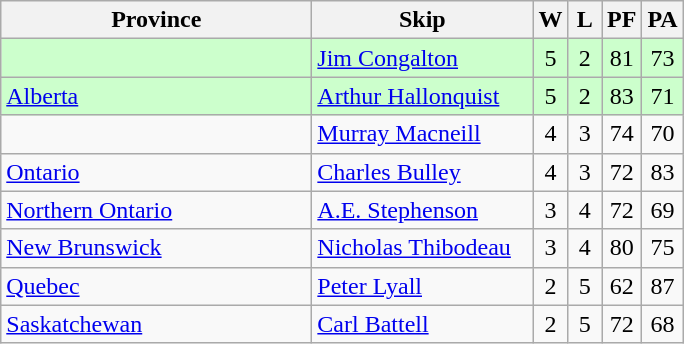<table class=wikitable style="text-align:center;">
<tr>
<th bgcolor="#efefef" width="200">Province</th>
<th bgcolor="#efefef" width="140">Skip</th>
<th bgcolor="#efefef" width="15">W</th>
<th bgcolor="#efefef" width="15">L</th>
<th bgcolor="#efefef" width="15">PF</th>
<th bgcolor="#efefef" width="15">PA</th>
</tr>
<tr bgcolor=#ccffcc>
<td style="text-align:left;"></td>
<td style="text-align:left;"><a href='#'>Jim Congalton</a></td>
<td>5</td>
<td>2</td>
<td>81</td>
<td>73</td>
</tr>
<tr bgcolor=#ccffcc>
<td style="text-align:left;"><a href='#'>Alberta</a></td>
<td style="text-align:left;"><a href='#'>Arthur Hallonquist</a></td>
<td>5</td>
<td>2</td>
<td>83</td>
<td>71</td>
</tr>
<tr>
<td style="text-align:left;"></td>
<td style="text-align:left;"><a href='#'>Murray Macneill</a></td>
<td>4</td>
<td>3</td>
<td>74</td>
<td>70</td>
</tr>
<tr>
<td style="text-align:left;"><a href='#'>Ontario</a></td>
<td style="text-align:left;"><a href='#'>Charles Bulley</a></td>
<td>4</td>
<td>3</td>
<td>72</td>
<td>83</td>
</tr>
<tr>
<td style="text-align:left;"><a href='#'>Northern Ontario</a></td>
<td style="text-align:left;"><a href='#'>A.E. Stephenson</a></td>
<td>3</td>
<td>4</td>
<td>72</td>
<td>69</td>
</tr>
<tr>
<td style="text-align:left;"><a href='#'>New Brunswick</a></td>
<td style="text-align:left;"><a href='#'>Nicholas Thibodeau</a></td>
<td>3</td>
<td>4</td>
<td>80</td>
<td>75</td>
</tr>
<tr>
<td style="text-align:left;"><a href='#'>Quebec</a></td>
<td style="text-align:left;"><a href='#'>Peter Lyall</a></td>
<td>2</td>
<td>5</td>
<td>62</td>
<td>87</td>
</tr>
<tr>
<td style="text-align:left;"><a href='#'>Saskatchewan</a></td>
<td style="text-align:left;"><a href='#'>Carl Battell</a></td>
<td>2</td>
<td>5</td>
<td>72</td>
<td>68</td>
</tr>
</table>
